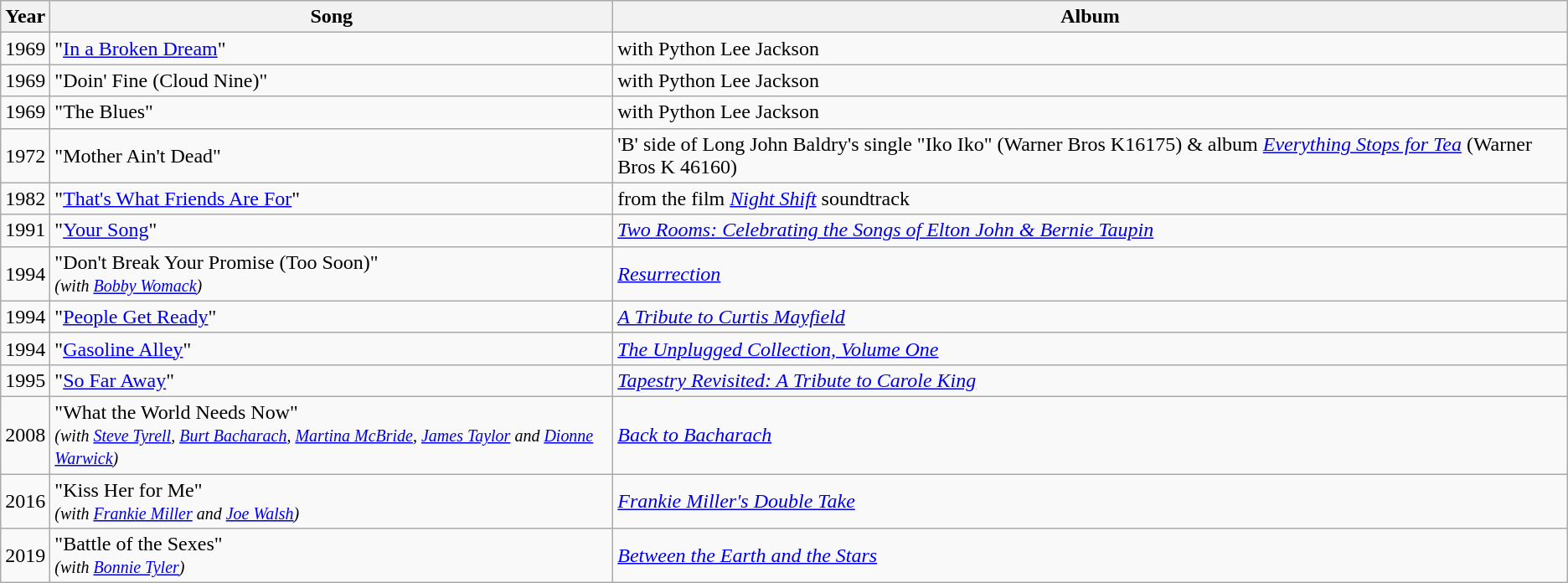<table class="wikitable">
<tr>
<th>Year</th>
<th>Song</th>
<th>Album</th>
</tr>
<tr>
<td>1969</td>
<td>"<a href='#'>In a Broken Dream</a>"</td>
<td>with Python Lee Jackson</td>
</tr>
<tr>
<td>1969</td>
<td>"Doin' Fine (Cloud Nine)"</td>
<td>with Python Lee Jackson</td>
</tr>
<tr>
<td>1969</td>
<td>"The Blues"</td>
<td>with Python Lee Jackson</td>
</tr>
<tr>
<td>1972</td>
<td>"Mother Ain't Dead"</td>
<td>'B' side of Long John Baldry's single "Iko Iko" (Warner Bros K16175) & album <em><a href='#'>Everything Stops for Tea</a></em> (Warner Bros K 46160)</td>
</tr>
<tr>
<td>1982</td>
<td>"<a href='#'>That's What Friends Are For</a>"</td>
<td>from the film <em><a href='#'>Night Shift</a></em> soundtrack</td>
</tr>
<tr>
<td>1991</td>
<td>"<a href='#'>Your Song</a>"</td>
<td><em><a href='#'>Two Rooms: Celebrating the Songs of Elton John & Bernie Taupin</a></em></td>
</tr>
<tr>
<td>1994</td>
<td>"Don't Break Your Promise (Too Soon)"<br><small><em>(with <a href='#'>Bobby Womack</a>)</em></small></td>
<td><em><a href='#'>Resurrection</a></em></td>
</tr>
<tr>
<td>1994</td>
<td>"<a href='#'>People Get Ready</a>"</td>
<td><em><a href='#'>A Tribute to Curtis Mayfield</a></em></td>
</tr>
<tr>
<td>1994</td>
<td>"<a href='#'>Gasoline Alley</a>"</td>
<td><em><a href='#'>The Unplugged Collection, Volume One</a></em></td>
</tr>
<tr>
<td>1995</td>
<td>"<a href='#'>So Far Away</a>"</td>
<td><em><a href='#'>Tapestry Revisited: A Tribute to Carole King</a></em></td>
</tr>
<tr>
<td>2008</td>
<td>"What the World Needs Now"<br><small><em>(with <a href='#'>Steve Tyrell</a>, <a href='#'>Burt Bacharach</a>, <a href='#'>Martina McBride</a>, <a href='#'>James Taylor</a> and <a href='#'>Dionne Warwick</a>)</em></small></td>
<td><em><a href='#'>Back to Bacharach</a></em></td>
</tr>
<tr>
<td>2016</td>
<td>"Kiss Her for Me"<br><small><em>(with <a href='#'>Frankie Miller</a> and <a href='#'>Joe Walsh</a>)</em></small></td>
<td><em><a href='#'>Frankie Miller's Double Take</a></em></td>
</tr>
<tr>
<td>2019</td>
<td>"Battle of the Sexes" <br><small><em>(with <a href='#'>Bonnie Tyler</a>)</em></small></td>
<td><em><a href='#'>Between the Earth and the Stars</a></em></td>
</tr>
</table>
